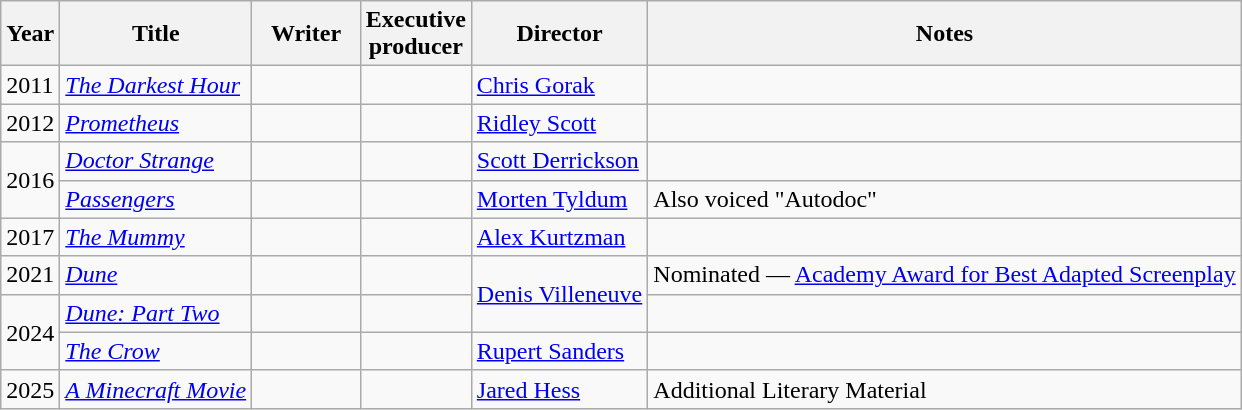<table class="wikitable">
<tr>
<th>Year</th>
<th>Title</th>
<th width="65">Writer</th>
<th width="65">Executive<br>producer</th>
<th>Director</th>
<th>Notes</th>
</tr>
<tr>
<td>2011</td>
<td><em><a href='#'>The Darkest Hour</a></em></td>
<td></td>
<td></td>
<td><a href='#'>Chris Gorak</a></td>
<td></td>
</tr>
<tr>
<td>2012</td>
<td><em><a href='#'>Prometheus</a></em></td>
<td></td>
<td></td>
<td><a href='#'>Ridley Scott</a></td>
<td></td>
</tr>
<tr>
<td rowspan="2">2016</td>
<td><em><a href='#'>Doctor Strange</a></em></td>
<td></td>
<td></td>
<td><a href='#'>Scott Derrickson</a></td>
<td></td>
</tr>
<tr>
<td><em><a href='#'>Passengers</a></em></td>
<td></td>
<td></td>
<td><a href='#'>Morten Tyldum</a></td>
<td>Also voiced "Autodoc"</td>
</tr>
<tr>
<td>2017</td>
<td><em><a href='#'>The Mummy</a></em></td>
<td></td>
<td></td>
<td><a href='#'>Alex Kurtzman</a></td>
<td></td>
</tr>
<tr>
<td>2021</td>
<td><em><a href='#'>Dune</a></em></td>
<td></td>
<td></td>
<td rowspan="2"><a href='#'>Denis Villeneuve</a></td>
<td>Nominated — <a href='#'>Academy Award for Best Adapted Screenplay</a></td>
</tr>
<tr>
<td rowspan="2">2024</td>
<td><em><a href='#'>Dune: Part Two</a></em></td>
<td></td>
<td></td>
<td></td>
</tr>
<tr>
<td><em><a href='#'>The Crow</a></em></td>
<td></td>
<td></td>
<td><a href='#'>Rupert Sanders</a></td>
<td></td>
</tr>
<tr>
<td>2025</td>
<td><em><a href='#'>A Minecraft Movie</a></em></td>
<td></td>
<td></td>
<td><a href='#'>Jared Hess</a></td>
<td>Additional Literary Material</td>
</tr>
</table>
